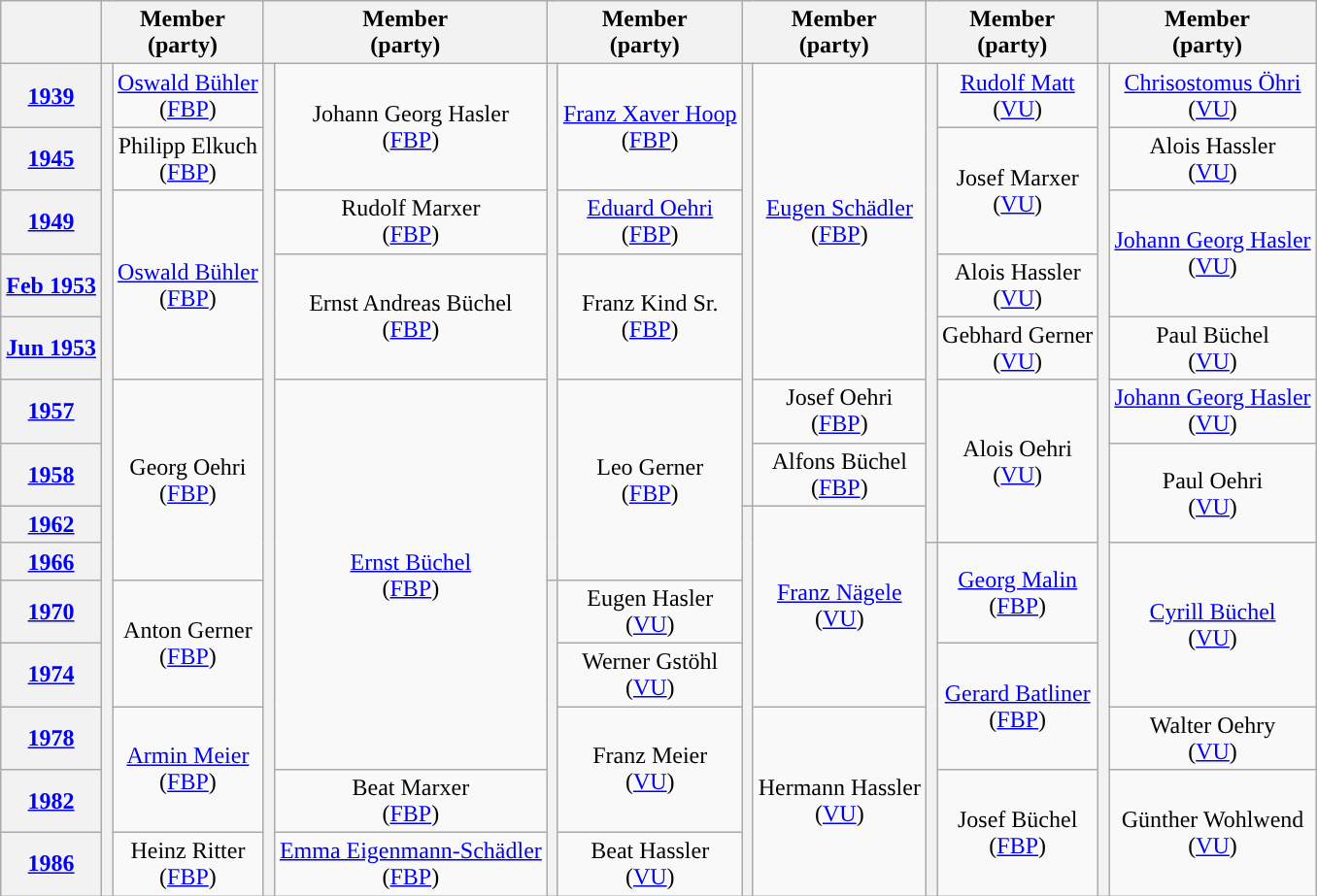<table class="wikitable" style="text-align:center">
<tr>
<th></th>
<th colspan=2>Member<br>(party)</th>
<th colspan=2>Member<br>(party)</th>
<th colspan=2>Member<br>(party)</th>
<th colspan=2>Member<br>(party)</th>
<th colspan=2>Member<br>(party)</th>
<th colspan=2>Member<br>(party)</th>
</tr>
<tr>
<th><a href='#'>1939</a></th>
<th rowspan=14 style="background-color: "></th>
<td rowspan=1><a href='#'>Oswald Bühler</a><br>(<a href='#'>FBP</a>)</td>
<th rowspan=14 style="background-color: "></th>
<td rowspan=2>Johann Georg Hasler<br>(<a href='#'>FBP</a>)</td>
<th rowspan=9 style="background-color: "></th>
<td rowspan=2><a href='#'>Franz Xaver Hoop</a><br>(<a href='#'>FBP</a>)</td>
<th rowspan=7 style="background-color: "></th>
<td rowspan=5><a href='#'>Eugen Schädler</a><br>(<a href='#'>FBP</a>)</td>
<th rowspan=8 style="background-color: "></th>
<td rowspan=1><a href='#'>Rudolf Matt</a><br>(<a href='#'>VU</a>)</td>
<th rowspan=14 style="background-color: "></th>
<td rowspan=1><a href='#'>Chrisostomus Öhri</a><br>(<a href='#'>VU</a>)</td>
</tr>
<tr>
<th><a href='#'>1945</a></th>
<td rowspan=1>Philipp Elkuch<br>(<a href='#'>FBP</a>)</td>
<td rowspan=2>Josef Marxer<br>(<a href='#'>VU</a>)</td>
<td rowspan=1>Alois Hassler<br>(<a href='#'>VU</a>)</td>
</tr>
<tr>
<th><a href='#'>1949</a></th>
<td rowspan=3><a href='#'>Oswald Bühler</a><br>(<a href='#'>FBP</a>)</td>
<td rowspan=1>Rudolf Marxer<br>(<a href='#'>FBP</a>)</td>
<td rowspan=1><a href='#'>Eduard Oehri</a><br>(<a href='#'>FBP</a>)</td>
<td rowspan=2><a href='#'>Johann Georg Hasler</a><br>(<a href='#'>VU</a>)</td>
</tr>
<tr>
<th><a href='#'>Feb 1953</a></th>
<td rowspan=2>Ernst Andreas Büchel<br>(<a href='#'>FBP</a>)</td>
<td rowspan=2>Franz Kind Sr.<br>(<a href='#'>FBP</a>)</td>
<td rowspan=1>Alois Hassler<br>(<a href='#'>VU</a>)</td>
</tr>
<tr>
<th><a href='#'>Jun 1953</a></th>
<td rowspan=1>Gebhard Gerner<br>(<a href='#'>VU</a>)</td>
<td rowspan=1>Paul Büchel<br>(<a href='#'>VU</a>)</td>
</tr>
<tr>
<th><a href='#'>1957</a></th>
<td rowspan=4>Georg Oehri<br>(<a href='#'>FBP</a>)</td>
<td rowspan=7><a href='#'>Ernst Büchel</a><br>(<a href='#'>FBP</a>)</td>
<td rowspan=4>Leo Gerner<br>(<a href='#'>FBP</a>)</td>
<td rowspan=1>Josef Oehri<br>(<a href='#'>FBP</a>)</td>
<td rowspan=3>Alois Oehri<br>(<a href='#'>VU</a>)</td>
<td rowspan=1><a href='#'>Johann Georg Hasler</a><br>(<a href='#'>VU</a>)</td>
</tr>
<tr>
<th><a href='#'>1958</a></th>
<td rowspan=1>Alfons Büchel<br>(<a href='#'>FBP</a>)</td>
<td rowspan=2>Paul Oehri<br>(<a href='#'>VU</a>)</td>
</tr>
<tr>
<th><a href='#'>1962</a></th>
<th rowspan=7 style="background-color: "></th>
<td rowspan=4><a href='#'>Franz Nägele</a><br>(<a href='#'>VU</a>)</td>
</tr>
<tr>
<th><a href='#'>1966</a></th>
<th rowspan=6 style="background-color: "></th>
<td rowspan=2><a href='#'>Georg Malin</a><br>(<a href='#'>FBP</a>)</td>
<td rowspan=3><a href='#'>Cyrill Büchel</a><br>(<a href='#'>VU</a>)</td>
</tr>
<tr>
<th><a href='#'>1970</a></th>
<td rowspan=2>Anton Gerner<br>(<a href='#'>FBP</a>)</td>
<th rowspan=5 style="background-color: "></th>
<td rowspan=1>Eugen Hasler<br>(<a href='#'>VU</a>)</td>
</tr>
<tr>
<th><a href='#'>1974</a></th>
<td rowspan=1>Werner Gstöhl<br>(<a href='#'>VU</a>)</td>
<td rowspan=2><a href='#'>Gerard Batliner</a><br>(<a href='#'>FBP</a>)</td>
</tr>
<tr>
<th><a href='#'>1978</a></th>
<td rowspan=2><a href='#'>Armin Meier</a><br>(<a href='#'>FBP</a>)</td>
<td rowspan=2>Franz Meier<br>(<a href='#'>VU</a>)</td>
<td rowspan=3>Hermann Hassler<br>(<a href='#'>VU</a>)</td>
<td rowspan=1>Walter Oehry<br>(<a href='#'>VU</a>)</td>
</tr>
<tr>
<th><a href='#'>1982</a></th>
<td rowspan=1>Beat Marxer<br>(<a href='#'>FBP</a>)</td>
<td rowspan=2>Josef Büchel<br>(<a href='#'>FBP</a>)</td>
<td rowspan=2>Günther Wohlwend<br>(<a href='#'>VU</a>)</td>
</tr>
<tr>
<th><a href='#'>1986</a></th>
<td rowspan=1>Heinz Ritter<br>(<a href='#'>FBP</a>)</td>
<td rowspan=1><a href='#'>Emma Eigenmann-Schädler</a><br>(<a href='#'>FBP</a>)</td>
<td rowspan=1>Beat Hassler<br>(<a href='#'>VU</a>)</td>
</tr>
</table>
